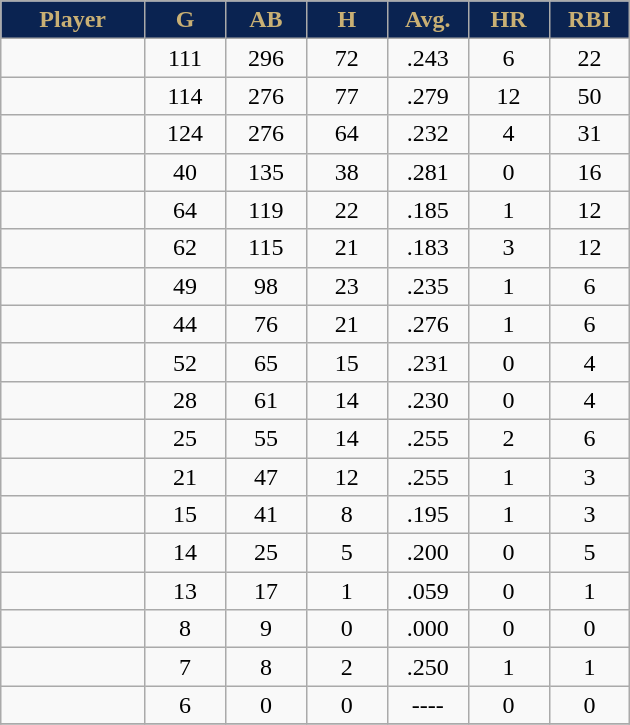<table class="wikitable sortable">
<tr>
<th style="background:#0a2351;color:#c9b074;" width="16%">Player</th>
<th style="background:#0a2351;color:#c9b074;" width="9%">G</th>
<th style="background:#0a2351;color:#c9b074;" width="9%">AB</th>
<th style="background:#0a2351;color:#c9b074;" width="9%">H</th>
<th style="background:#0a2351;color:#c9b074;" width="9%">Avg.</th>
<th style="background:#0a2351;color:#c9b074;" width="9%">HR</th>
<th style="background:#0a2351;color:#c9b074;" width="9%">RBI</th>
</tr>
<tr align="center">
<td></td>
<td>111</td>
<td>296</td>
<td>72</td>
<td>.243</td>
<td>6</td>
<td>22</td>
</tr>
<tr align="center">
<td></td>
<td>114</td>
<td>276</td>
<td>77</td>
<td>.279</td>
<td>12</td>
<td>50</td>
</tr>
<tr align="center">
<td></td>
<td>124</td>
<td>276</td>
<td>64</td>
<td>.232</td>
<td>4</td>
<td>31</td>
</tr>
<tr align="center">
<td></td>
<td>40</td>
<td>135</td>
<td>38</td>
<td>.281</td>
<td>0</td>
<td>16</td>
</tr>
<tr align="center">
<td></td>
<td>64</td>
<td>119</td>
<td>22</td>
<td>.185</td>
<td>1</td>
<td>12</td>
</tr>
<tr align="center">
<td></td>
<td>62</td>
<td>115</td>
<td>21</td>
<td>.183</td>
<td>3</td>
<td>12</td>
</tr>
<tr align="center">
<td></td>
<td>49</td>
<td>98</td>
<td>23</td>
<td>.235</td>
<td>1</td>
<td>6</td>
</tr>
<tr align="center">
<td></td>
<td>44</td>
<td>76</td>
<td>21</td>
<td>.276</td>
<td>1</td>
<td>6</td>
</tr>
<tr align="center">
<td></td>
<td>52</td>
<td>65</td>
<td>15</td>
<td>.231</td>
<td>0</td>
<td>4</td>
</tr>
<tr align="center">
<td></td>
<td>28</td>
<td>61</td>
<td>14</td>
<td>.230</td>
<td>0</td>
<td>4</td>
</tr>
<tr align="center">
<td></td>
<td>25</td>
<td>55</td>
<td>14</td>
<td>.255</td>
<td>2</td>
<td>6</td>
</tr>
<tr align="center">
<td></td>
<td>21</td>
<td>47</td>
<td>12</td>
<td>.255</td>
<td>1</td>
<td>3</td>
</tr>
<tr align="center">
<td></td>
<td>15</td>
<td>41</td>
<td>8</td>
<td>.195</td>
<td>1</td>
<td>3</td>
</tr>
<tr align="center">
<td></td>
<td>14</td>
<td>25</td>
<td>5</td>
<td>.200</td>
<td>0</td>
<td>5</td>
</tr>
<tr align="center">
<td></td>
<td>13</td>
<td>17</td>
<td>1</td>
<td>.059</td>
<td>0</td>
<td>1</td>
</tr>
<tr align="center">
<td></td>
<td>8</td>
<td>9</td>
<td>0</td>
<td>.000</td>
<td>0</td>
<td>0</td>
</tr>
<tr align="center">
<td></td>
<td>7</td>
<td>8</td>
<td>2</td>
<td>.250</td>
<td>1</td>
<td>1</td>
</tr>
<tr align="center">
<td></td>
<td>6</td>
<td>0</td>
<td>0</td>
<td>----</td>
<td>0</td>
<td>0</td>
</tr>
<tr align="center">
</tr>
</table>
